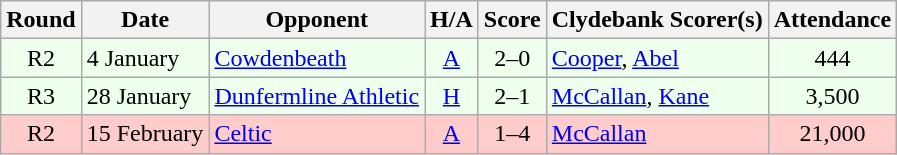<table class="wikitable" style="text-align:center">
<tr>
<th>Round</th>
<th>Date</th>
<th>Opponent</th>
<th>H/A</th>
<th>Score</th>
<th>Clydebank Scorer(s)</th>
<th>Attendance</th>
</tr>
<tr bgcolor=#EEFFEE>
<td>R2</td>
<td align=left>4 January</td>
<td align=left><a href='#'>Cowdenbeath</a></td>
<td><a href='#'>A</a></td>
<td>2–0</td>
<td align=left><a href='#'>Cooper</a>, <a href='#'>Abel</a></td>
<td>444</td>
</tr>
<tr bgcolor=#EEFFEE>
<td>R3</td>
<td align=left>28 January</td>
<td align=left><a href='#'>Dunfermline Athletic</a></td>
<td><a href='#'>H</a></td>
<td>2–1</td>
<td align=left><a href='#'>McCallan</a>, <a href='#'>Kane</a></td>
<td>3,500</td>
</tr>
<tr bgcolor=#FFCCCC>
<td>R2</td>
<td align=left>15 February</td>
<td align=left><a href='#'>Celtic</a></td>
<td><a href='#'>A</a></td>
<td>1–4</td>
<td align=left><a href='#'>McCallan</a></td>
<td>21,000</td>
</tr>
</table>
